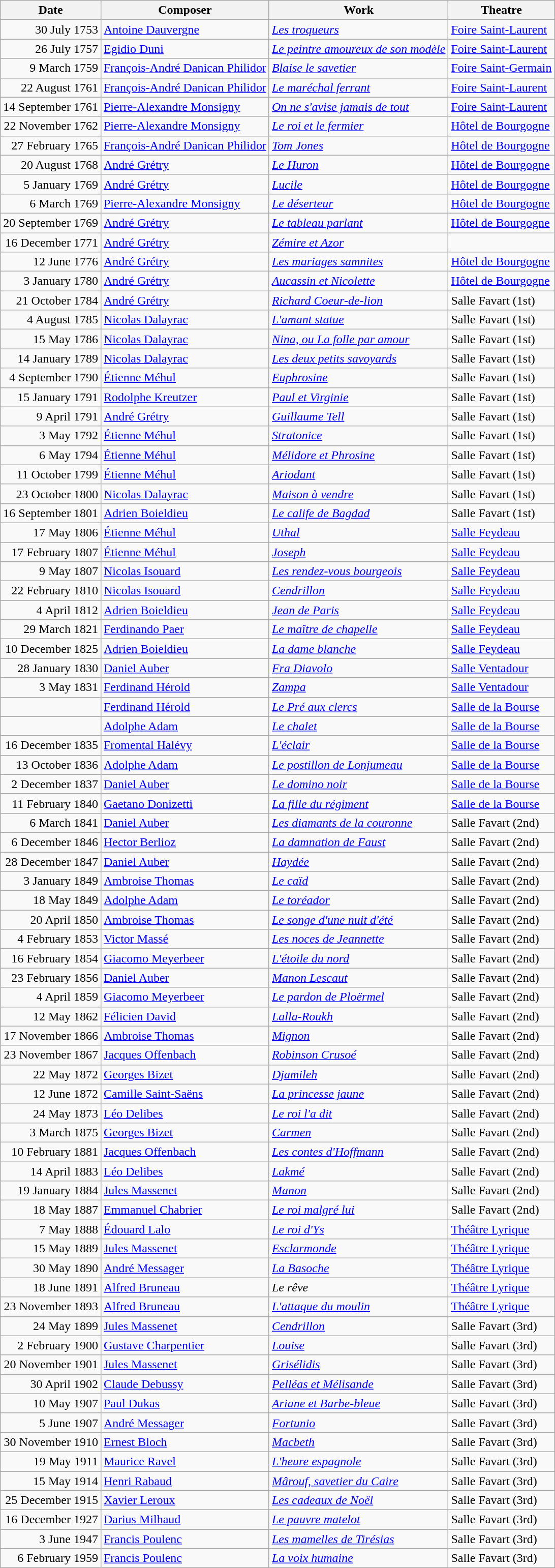<table class="wikitable sortable" style="border:1px solid darkgray;">
<tr>
<th>Date</th>
<th>Composer</th>
<th>Work</th>
<th>Theatre</th>
</tr>
<tr>
<td align="right"> 30 July 1753</td>
<td> <a href='#'>Antoine Dauvergne</a></td>
<td> <em><a href='#'>Les troqueurs</a></em></td>
<td><a href='#'>Foire Saint-Laurent</a></td>
</tr>
<tr>
<td align="right"> 26 July 1757</td>
<td> <a href='#'>Egidio Duni</a></td>
<td> <em><a href='#'>Le peintre amoureux de son modèle</a></em></td>
<td><a href='#'>Foire Saint-Laurent</a></td>
</tr>
<tr>
<td align="right"> 9 March 1759</td>
<td> <a href='#'>François-André Danican Philidor</a></td>
<td> <em><a href='#'>Blaise le savetier</a></em></td>
<td><a href='#'>Foire Saint-Germain</a></td>
</tr>
<tr>
<td align="right"> 22 August 1761</td>
<td> <a href='#'>François-André Danican Philidor</a></td>
<td> <em><a href='#'>Le maréchal ferrant</a></em></td>
<td><a href='#'>Foire Saint-Laurent</a></td>
</tr>
<tr>
<td align="right"> 14 September 1761</td>
<td> <a href='#'>Pierre-Alexandre Monsigny</a></td>
<td> <em><a href='#'>On ne s'avise jamais de tout</a></em></td>
<td><a href='#'>Foire Saint-Laurent</a></td>
</tr>
<tr>
<td align="right"> 22 November 1762</td>
<td> <a href='#'>Pierre-Alexandre Monsigny</a></td>
<td> <em><a href='#'>Le roi et le fermier</a></em></td>
<td> <a href='#'>Hôtel de Bourgogne</a></td>
</tr>
<tr>
<td align="right"> 27 February 1765</td>
<td> <a href='#'>François-André Danican Philidor</a></td>
<td> <em><a href='#'>Tom Jones</a></em></td>
<td> <a href='#'>Hôtel de Bourgogne</a></td>
</tr>
<tr>
<td align="right"> 20 August 1768</td>
<td> <a href='#'>André Grétry</a></td>
<td> <em><a href='#'>Le Huron</a></em></td>
<td> <a href='#'>Hôtel de Bourgogne</a></td>
</tr>
<tr>
<td align="right"> 5 January 1769</td>
<td> <a href='#'>André Grétry</a></td>
<td><em><a href='#'>Lucile</a></em></td>
<td> <a href='#'>Hôtel de Bourgogne</a></td>
</tr>
<tr>
<td align="right"> 6 March 1769</td>
<td> <a href='#'>Pierre-Alexandre Monsigny</a></td>
<td> <em><a href='#'>Le déserteur</a></em></td>
<td> <a href='#'>Hôtel de Bourgogne</a></td>
</tr>
<tr>
<td align="right"> 20 September 1769</td>
<td> <a href='#'>André Grétry</a></td>
<td> <em><a href='#'>Le tableau parlant</a></em></td>
<td> <a href='#'>Hôtel de Bourgogne</a></td>
</tr>
<tr>
<td align="right"> 16 December 1771</td>
<td> <a href='#'>André Grétry</a></td>
<td> <em><a href='#'>Zémire et Azor</a></em></td>
<td> </td>
</tr>
<tr>
<td align="right"> 12 June 1776</td>
<td> <a href='#'>André Grétry</a></td>
<td> <em><a href='#'>Les mariages samnites</a></em></td>
<td> <a href='#'>Hôtel de Bourgogne</a></td>
</tr>
<tr>
<td align="right"> 3 January 1780</td>
<td> <a href='#'>André Grétry</a></td>
<td><em><a href='#'>Aucassin et Nicolette</a></em></td>
<td> <a href='#'>Hôtel de Bourgogne</a></td>
</tr>
<tr>
<td align="right"> 21 October 1784</td>
<td> <a href='#'>André Grétry</a></td>
<td> <em><a href='#'>Richard Coeur-de-lion</a></em></td>
<td> Salle Favart (1st)</td>
</tr>
<tr>
<td align="right"> 4 August 1785</td>
<td> <a href='#'>Nicolas Dalayrac</a></td>
<td> <em><a href='#'>L'amant statue</a></em></td>
<td> Salle Favart (1st)</td>
</tr>
<tr>
<td align="right"> 15 May 1786</td>
<td> <a href='#'>Nicolas Dalayrac</a></td>
<td> <em><a href='#'>Nina, ou La folle par amour</a></em></td>
<td> Salle Favart (1st)</td>
</tr>
<tr>
<td align="right"> 14 January 1789</td>
<td> <a href='#'>Nicolas Dalayrac</a></td>
<td> <em><a href='#'>Les deux petits savoyards</a></em></td>
<td> Salle Favart (1st)</td>
</tr>
<tr>
<td align="right"> 4 September 1790</td>
<td> <a href='#'>Étienne Méhul</a></td>
<td> <em><a href='#'>Euphrosine</a></em></td>
<td> Salle Favart (1st)</td>
</tr>
<tr>
<td align="right"> 15 January 1791</td>
<td> <a href='#'>Rodolphe Kreutzer</a></td>
<td><em><a href='#'>Paul et Virginie</a></em></td>
<td> Salle Favart (1st)</td>
</tr>
<tr>
<td align="right"> 9 April 1791</td>
<td> <a href='#'>André Grétry</a></td>
<td><em><a href='#'>Guillaume Tell</a></em></td>
<td> Salle Favart (1st)</td>
</tr>
<tr>
<td align="right"> 3 May 1792</td>
<td> <a href='#'>Étienne Méhul</a></td>
<td> <em><a href='#'>Stratonice</a></em></td>
<td> Salle Favart (1st)</td>
</tr>
<tr>
<td align="right"> 6 May 1794</td>
<td> <a href='#'>Étienne Méhul</a></td>
<td><em><a href='#'>Mélidore et Phrosine</a></em></td>
<td> Salle Favart (1st)</td>
</tr>
<tr>
<td align="right"> 11 October 1799</td>
<td> <a href='#'>Étienne Méhul</a></td>
<td> <em><a href='#'>Ariodant</a></em></td>
<td> Salle Favart (1st)</td>
</tr>
<tr>
<td align="right"> 23 October 1800</td>
<td> <a href='#'>Nicolas Dalayrac</a></td>
<td><em><a href='#'>Maison à vendre</a></em></td>
<td> Salle Favart (1st)</td>
</tr>
<tr>
<td align="right"> 16 September 1801</td>
<td> <a href='#'>Adrien Boieldieu</a></td>
<td><em><a href='#'>Le calife de Bagdad</a></em></td>
<td> Salle Favart (1st)</td>
</tr>
<tr>
<td align="right"> 17 May 1806</td>
<td> <a href='#'>Étienne Méhul</a></td>
<td><em><a href='#'>Uthal</a></em></td>
<td> <a href='#'>Salle Feydeau</a></td>
</tr>
<tr>
<td align="right"> 17 February 1807</td>
<td> <a href='#'>Étienne Méhul</a></td>
<td> <em><a href='#'>Joseph</a></em></td>
<td> <a href='#'>Salle Feydeau</a></td>
</tr>
<tr>
<td align="right"> 9 May 1807</td>
<td> <a href='#'>Nicolas Isouard</a></td>
<td> <em><a href='#'>Les rendez-vous bourgeois</a></em></td>
<td> <a href='#'>Salle Feydeau</a></td>
</tr>
<tr>
<td align="right"> 22 February 1810</td>
<td> <a href='#'>Nicolas Isouard</a></td>
<td><em><a href='#'>Cendrillon</a></em></td>
<td> <a href='#'>Salle Feydeau</a></td>
</tr>
<tr>
<td align="right"> 4 April 1812</td>
<td> <a href='#'>Adrien Boieldieu</a></td>
<td><em><a href='#'>Jean de Paris</a></em></td>
<td> <a href='#'>Salle Feydeau</a></td>
</tr>
<tr>
<td align="right"> 29 March 1821</td>
<td> <a href='#'>Ferdinando Paer</a></td>
<td> <em><a href='#'>Le maître de chapelle</a></em></td>
<td> <a href='#'>Salle Feydeau</a></td>
</tr>
<tr>
<td align="right"> 10 December 1825</td>
<td> <a href='#'>Adrien Boieldieu</a></td>
<td> <em><a href='#'>La dame blanche</a></em></td>
<td> <a href='#'>Salle Feydeau</a></td>
</tr>
<tr>
<td align="right"> 28 January 1830</td>
<td> <a href='#'>Daniel Auber</a></td>
<td> <em><a href='#'>Fra Diavolo</a></em></td>
<td> <a href='#'>Salle Ventadour</a></td>
</tr>
<tr>
<td align="right"> 3 May 1831</td>
<td> <a href='#'>Ferdinand Hérold</a></td>
<td> <em><a href='#'>Zampa</a></em></td>
<td> <a href='#'>Salle Ventadour</a></td>
</tr>
<tr>
<td align="right"> </td>
<td> <a href='#'>Ferdinand Hérold</a></td>
<td> <em><a href='#'>Le Pré aux clercs</a></em></td>
<td> <a href='#'>Salle de la Bourse</a></td>
</tr>
<tr>
<td align="right"> </td>
<td> <a href='#'>Adolphe Adam</a></td>
<td> <em><a href='#'>Le chalet</a></em></td>
<td> <a href='#'>Salle de la Bourse</a></td>
</tr>
<tr>
<td align="right"> 16 December 1835</td>
<td> <a href='#'>Fromental Halévy</a></td>
<td> <em><a href='#'>L'éclair</a></em></td>
<td> <a href='#'>Salle de la Bourse</a></td>
</tr>
<tr>
<td align="right"> 13 October 1836</td>
<td> <a href='#'>Adolphe Adam</a></td>
<td> <em><a href='#'>Le postillon de Lonjumeau</a></em></td>
<td> <a href='#'>Salle de la Bourse</a></td>
</tr>
<tr>
<td align="right"> 2 December 1837</td>
<td> <a href='#'>Daniel Auber</a></td>
<td> <em><a href='#'>Le domino noir</a></em></td>
<td> <a href='#'>Salle de la Bourse</a></td>
</tr>
<tr>
<td align="right"> 11 February 1840</td>
<td> <a href='#'>Gaetano Donizetti</a></td>
<td> <em><a href='#'>La fille du régiment</a></em></td>
<td> <a href='#'>Salle de la Bourse</a></td>
</tr>
<tr>
<td align="right"> 6 March 1841</td>
<td> <a href='#'>Daniel Auber</a></td>
<td><em><a href='#'>Les diamants de la couronne</a></em></td>
<td> Salle Favart (2nd)</td>
</tr>
<tr>
<td align="right"> 6 December 1846</td>
<td> <a href='#'>Hector Berlioz</a></td>
<td> <em><a href='#'>La damnation de Faust</a></em></td>
<td> Salle Favart (2nd)</td>
</tr>
<tr>
<td align="right"> 28 December 1847</td>
<td> <a href='#'>Daniel Auber</a></td>
<td><em><a href='#'>Haydée</a></em></td>
<td> Salle Favart (2nd)</td>
</tr>
<tr>
<td align="right"> 3 January 1849</td>
<td> <a href='#'>Ambroise Thomas</a></td>
<td> <em><a href='#'>Le caïd</a></em></td>
<td> Salle Favart (2nd)</td>
</tr>
<tr>
<td align="right"> 18 May 1849</td>
<td> <a href='#'>Adolphe Adam</a></td>
<td> <em><a href='#'>Le toréador</a></em></td>
<td> Salle Favart (2nd)</td>
</tr>
<tr>
<td align="right"> 20 April 1850</td>
<td> <a href='#'>Ambroise Thomas</a></td>
<td> <em><a href='#'>Le songe d'une nuit d'été</a></em></td>
<td> Salle Favart (2nd)</td>
</tr>
<tr>
<td align="right"> 4 February 1853</td>
<td> <a href='#'>Victor Massé</a></td>
<td> <em><a href='#'>Les noces de Jeannette</a></em></td>
<td> Salle Favart (2nd)</td>
</tr>
<tr>
<td align="right"> 16 February 1854</td>
<td> <a href='#'>Giacomo Meyerbeer</a></td>
<td> <em><a href='#'>L'étoile du nord</a></em></td>
<td> Salle Favart (2nd)</td>
</tr>
<tr>
<td align="right"> 23 February 1856</td>
<td> <a href='#'>Daniel Auber</a></td>
<td> <em><a href='#'>Manon Lescaut</a></em></td>
<td> Salle Favart (2nd)</td>
</tr>
<tr>
<td align="right"> 4 April 1859</td>
<td> <a href='#'>Giacomo Meyerbeer</a></td>
<td> <em><a href='#'>Le pardon de Ploërmel</a></em></td>
<td> Salle Favart (2nd)</td>
</tr>
<tr>
<td align="right"> 12 May 1862</td>
<td> <a href='#'>Félicien David</a></td>
<td><em><a href='#'>Lalla-Roukh</a></em></td>
<td> Salle Favart (2nd)</td>
</tr>
<tr>
<td align="right"> 17 November 1866</td>
<td> <a href='#'>Ambroise Thomas</a></td>
<td> <em><a href='#'>Mignon</a></em></td>
<td> Salle Favart (2nd)</td>
</tr>
<tr>
<td align="right"> 23 November 1867</td>
<td> <a href='#'>Jacques Offenbach</a></td>
<td><em><a href='#'>Robinson Crusoé</a></em></td>
<td> Salle Favart (2nd)</td>
</tr>
<tr>
<td align="right"> 22 May 1872</td>
<td> <a href='#'>Georges Bizet</a></td>
<td><em><a href='#'>Djamileh</a></em></td>
<td> Salle Favart (2nd)</td>
</tr>
<tr>
<td align="right"> 12 June 1872</td>
<td> <a href='#'>Camille Saint-Saëns</a></td>
<td> <em><a href='#'>La princesse jaune</a></em></td>
<td> Salle Favart (2nd)</td>
</tr>
<tr>
<td align="right"> 24 May 1873</td>
<td> <a href='#'>Léo Delibes</a></td>
<td> <em><a href='#'>Le roi l'a dit</a></em></td>
<td> Salle Favart (2nd)</td>
</tr>
<tr>
<td align="right"> 3 March 1875</td>
<td> <a href='#'>Georges Bizet</a></td>
<td><em><a href='#'>Carmen</a></em></td>
<td> Salle Favart (2nd)</td>
</tr>
<tr>
<td align="right"> 10 February 1881</td>
<td> <a href='#'>Jacques Offenbach</a></td>
<td> <em><a href='#'>Les contes d'Hoffmann</a></em></td>
<td> Salle Favart (2nd)</td>
</tr>
<tr>
<td align="right"> 14 April 1883</td>
<td> <a href='#'>Léo Delibes</a></td>
<td> <em><a href='#'>Lakmé</a></em></td>
<td> Salle Favart (2nd)</td>
</tr>
<tr>
<td align="right"> 19 January 1884</td>
<td> <a href='#'>Jules Massenet</a></td>
<td> <em><a href='#'>Manon</a></em></td>
<td> Salle Favart (2nd)</td>
</tr>
<tr>
<td align="right"> 18 May 1887</td>
<td> <a href='#'>Emmanuel Chabrier</a></td>
<td> <em><a href='#'>Le roi malgré lui</a></em></td>
<td> Salle Favart (2nd)</td>
</tr>
<tr>
<td align="right"> 7 May 1888</td>
<td> <a href='#'>Édouard Lalo</a></td>
<td> <em><a href='#'>Le roi d'Ys</a></em></td>
<td> <a href='#'>Théâtre Lyrique</a></td>
</tr>
<tr>
<td align="right"> 15 May 1889</td>
<td> <a href='#'>Jules Massenet</a></td>
<td> <em><a href='#'>Esclarmonde</a></em></td>
<td> <a href='#'>Théâtre Lyrique</a></td>
</tr>
<tr>
<td align="right"> 30 May 1890</td>
<td> <a href='#'>André Messager</a></td>
<td> <em><a href='#'>La Basoche</a></em></td>
<td> <a href='#'>Théâtre Lyrique</a></td>
</tr>
<tr>
<td align="right"> 18 June 1891</td>
<td> <a href='#'>Alfred Bruneau</a></td>
<td> <em>Le rêve</em></td>
<td> <a href='#'>Théâtre Lyrique</a></td>
</tr>
<tr>
<td align="right"> 23 November 1893</td>
<td> <a href='#'>Alfred Bruneau</a></td>
<td> <em><a href='#'>L'attaque du moulin</a></em></td>
<td> <a href='#'>Théâtre Lyrique</a></td>
</tr>
<tr>
<td align="right"> 24 May 1899</td>
<td> <a href='#'>Jules Massenet</a></td>
<td> <em><a href='#'>Cendrillon</a></em></td>
<td> Salle Favart (3rd)</td>
</tr>
<tr>
<td align="right"> 2 February 1900</td>
<td> <a href='#'>Gustave Charpentier</a></td>
<td> <em><a href='#'>Louise</a></em></td>
<td> Salle Favart (3rd)</td>
</tr>
<tr>
<td align="right"> 20 November 1901</td>
<td> <a href='#'>Jules Massenet</a></td>
<td> <em><a href='#'>Grisélidis</a></em></td>
<td> Salle Favart (3rd)</td>
</tr>
<tr>
<td align="right"> 30 April 1902</td>
<td> <a href='#'>Claude Debussy</a></td>
<td> <em><a href='#'>Pelléas et Mélisande</a></em></td>
<td> Salle Favart (3rd)</td>
</tr>
<tr>
<td align="right"> 10 May 1907</td>
<td> <a href='#'>Paul Dukas</a></td>
<td><em><a href='#'>Ariane et Barbe-bleue</a></em></td>
<td> Salle Favart (3rd)</td>
</tr>
<tr>
<td align="right"> 5 June 1907</td>
<td> <a href='#'>André Messager</a></td>
<td><em><a href='#'>Fortunio</a></em></td>
<td> Salle Favart (3rd)</td>
</tr>
<tr>
<td align="right"> 30 November 1910</td>
<td> <a href='#'>Ernest Bloch</a></td>
<td><em><a href='#'>Macbeth</a></em></td>
<td> Salle Favart (3rd)</td>
</tr>
<tr>
<td align="right"> 19 May 1911</td>
<td> <a href='#'>Maurice Ravel</a></td>
<td> <em><a href='#'>L'heure espagnole</a></em></td>
<td> Salle Favart (3rd)</td>
</tr>
<tr>
<td align="right"> 15 May 1914</td>
<td> <a href='#'>Henri Rabaud</a></td>
<td><em><a href='#'>Mârouf, savetier du Caire</a></em></td>
<td> Salle Favart (3rd)</td>
</tr>
<tr>
<td align="right"> 25 December 1915</td>
<td> <a href='#'>Xavier Leroux</a></td>
<td><em><a href='#'>Les cadeaux de Noël</a></em></td>
<td> Salle Favart (3rd)</td>
</tr>
<tr>
<td align="right"> 16 December 1927</td>
<td> <a href='#'>Darius Milhaud</a></td>
<td> <em><a href='#'>Le pauvre matelot</a></em></td>
<td> Salle Favart (3rd)</td>
</tr>
<tr>
<td align="right"> 3 June 1947</td>
<td> <a href='#'>Francis Poulenc</a></td>
<td> <em><a href='#'>Les mamelles de Tirésias</a></em></td>
<td> Salle Favart (3rd)</td>
</tr>
<tr>
<td align="right"> 6 February 1959</td>
<td> <a href='#'>Francis Poulenc</a></td>
<td> <em><a href='#'>La voix humaine</a></em></td>
<td> Salle Favart (3rd)</td>
</tr>
</table>
